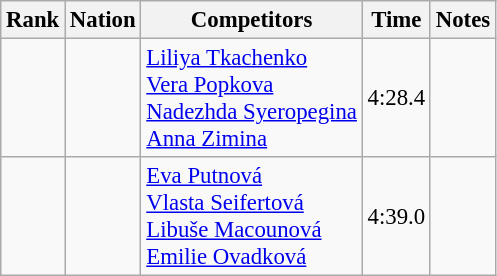<table class="wikitable sortable" style="text-align:center; font-size:95%">
<tr>
<th>Rank</th>
<th>Nation</th>
<th>Competitors</th>
<th>Time</th>
<th>Notes</th>
</tr>
<tr>
<td></td>
<td align=left></td>
<td align=left><a href='#'>Liliya Tkachenko</a><br><a href='#'>Vera Popkova</a><br><a href='#'>Nadezhda Syeropegina</a><br><a href='#'>Anna Zimina</a></td>
<td>4:28.4</td>
<td></td>
</tr>
<tr>
<td></td>
<td align=left></td>
<td align=left><a href='#'>Eva Putnová</a><br><a href='#'>Vlasta Seifertová</a><br><a href='#'>Libuše Macounová</a><br><a href='#'>Emilie Ovadková</a></td>
<td>4:39.0</td>
<td></td>
</tr>
</table>
